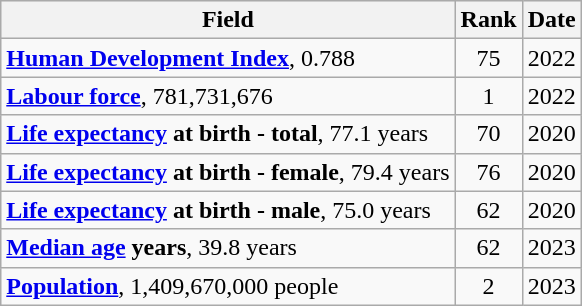<table class="wikitable sortable">
<tr style="background:#ececec;">
<th>Field</th>
<th>Rank</th>
<th>Date</th>
</tr>
<tr>
<td><strong><a href='#'>Human Development Index</a></strong>, 0.788</td>
<td style="text-align:center;">75</td>
<td align="right">2022</td>
</tr>
<tr>
<td><strong><a href='#'>Labour force</a></strong>,  	781,731,676</td>
<td style="text-align:center;">1</td>
<td align="right">2022</td>
</tr>
<tr>
<td><strong><a href='#'>Life expectancy</a> at birth - total</strong>, 77.1 years</td>
<td style="text-align:center;">70</td>
<td align="right">2020</td>
</tr>
<tr>
<td><strong><a href='#'>Life expectancy</a> at birth - female</strong>, 79.4 years</td>
<td style="text-align:center;">76</td>
<td align="right">2020</td>
</tr>
<tr>
<td><strong><a href='#'>Life expectancy</a> at birth - male</strong>, 75.0 years</td>
<td style="text-align:center;">62</td>
<td align="right">2020</td>
</tr>
<tr>
<td><strong><a href='#'>Median age</a> years</strong>, 39.8 years</td>
<td style="text-align:center;">62</td>
<td align="right">2023</td>
</tr>
<tr>
<td><strong><a href='#'>Population</a></strong>, 1,409,670,000 people</td>
<td style="text-align:center;">2</td>
<td align="right">2023</td>
</tr>
</table>
